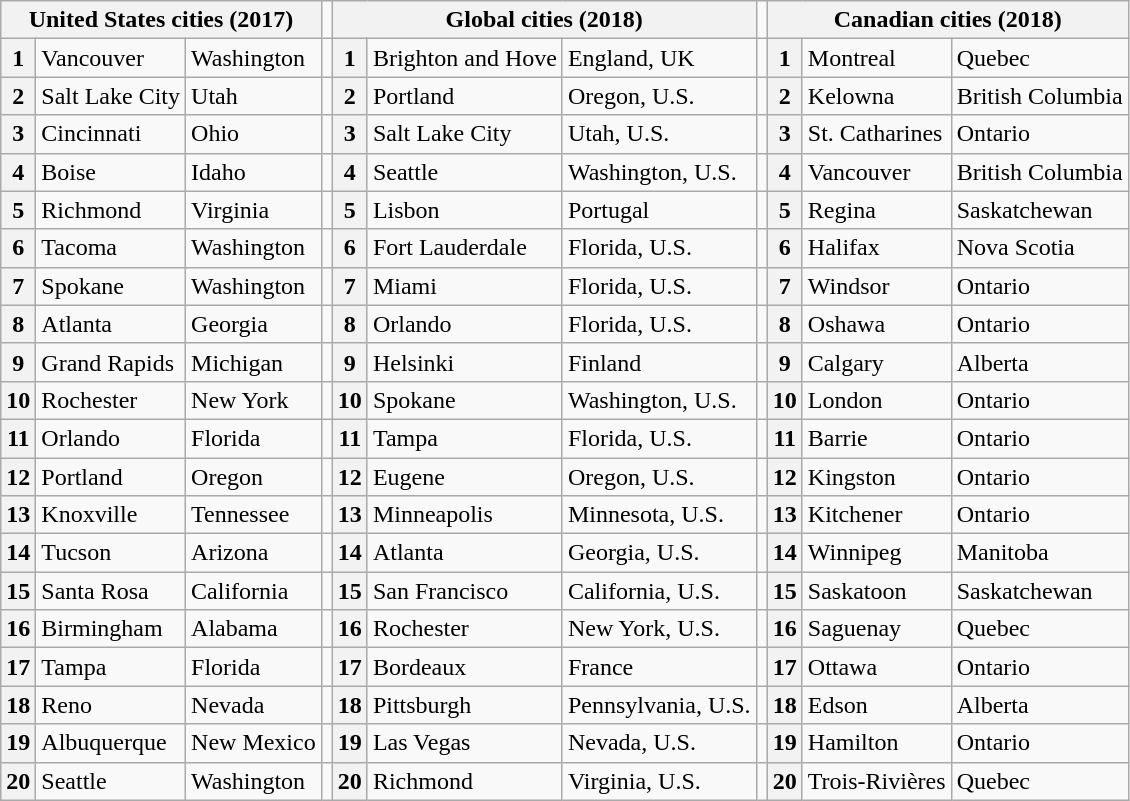<table class="wikitable">
<tr>
<th colspan="3">United States cities (2017)</th>
<td></td>
<th colspan="3">Global cities (2018)</th>
<td></td>
<th colspan="3">Canadian cities (2018)</th>
</tr>
<tr>
<th>1</th>
<td>Vancouver</td>
<td>Washington</td>
<td></td>
<th>1</th>
<td>Brighton and Hove</td>
<td>England, UK</td>
<td></td>
<th>1</th>
<td>Montreal</td>
<td>Quebec</td>
</tr>
<tr>
<th>2</th>
<td>Salt Lake City</td>
<td>Utah</td>
<td></td>
<th>2</th>
<td>Portland</td>
<td>Oregon, U.S.</td>
<td></td>
<th>2</th>
<td>Kelowna</td>
<td>British Columbia</td>
</tr>
<tr>
<th>3</th>
<td>Cincinnati</td>
<td>Ohio</td>
<td></td>
<th>3</th>
<td>Salt Lake City</td>
<td>Utah, U.S.</td>
<td></td>
<th>3</th>
<td>St. Catharines</td>
<td>Ontario</td>
</tr>
<tr>
<th>4</th>
<td>Boise</td>
<td>Idaho</td>
<td></td>
<th>4</th>
<td>Seattle</td>
<td>Washington, U.S.</td>
<td></td>
<th>4</th>
<td>Vancouver</td>
<td>British Columbia</td>
</tr>
<tr>
<th>5</th>
<td>Richmond</td>
<td>Virginia</td>
<td></td>
<th>5</th>
<td>Lisbon</td>
<td>Portugal</td>
<td></td>
<th>5</th>
<td>Regina</td>
<td>Saskatchewan</td>
</tr>
<tr>
<th>6</th>
<td>Tacoma</td>
<td>Washington</td>
<td></td>
<th>6</th>
<td>Fort Lauderdale</td>
<td>Florida, U.S.</td>
<td></td>
<th>6</th>
<td>Halifax</td>
<td>Nova Scotia</td>
</tr>
<tr>
<th>7</th>
<td>Spokane</td>
<td>Washington</td>
<td></td>
<th>7</th>
<td>Miami</td>
<td>Florida, U.S.</td>
<td></td>
<th>7</th>
<td>Windsor</td>
<td>Ontario</td>
</tr>
<tr>
<th>8</th>
<td>Atlanta</td>
<td>Georgia</td>
<td></td>
<th>8</th>
<td>Orlando</td>
<td>Florida, U.S.</td>
<td></td>
<th>8</th>
<td>Oshawa</td>
<td>Ontario</td>
</tr>
<tr>
<th>9</th>
<td>Grand Rapids</td>
<td>Michigan</td>
<td></td>
<th>9</th>
<td>Helsinki</td>
<td>Finland</td>
<td></td>
<th>9</th>
<td>Calgary</td>
<td>Alberta</td>
</tr>
<tr>
<th>10</th>
<td>Rochester</td>
<td>New York</td>
<td></td>
<th>10</th>
<td>Spokane</td>
<td>Washington, U.S.</td>
<td></td>
<th>10</th>
<td>London</td>
<td>Ontario</td>
</tr>
<tr>
<th>11</th>
<td>Orlando</td>
<td>Florida</td>
<td></td>
<th>11</th>
<td>Tampa</td>
<td>Florida, U.S.</td>
<td></td>
<th>11</th>
<td>Barrie</td>
<td>Ontario</td>
</tr>
<tr>
<th>12</th>
<td>Portland</td>
<td>Oregon</td>
<td></td>
<th>12</th>
<td>Eugene</td>
<td>Oregon, U.S.</td>
<td></td>
<th>12</th>
<td>Kingston</td>
<td>Ontario</td>
</tr>
<tr>
<th>13</th>
<td>Knoxville</td>
<td>Tennessee</td>
<td></td>
<th>13</th>
<td>Minneapolis</td>
<td>Minnesota, U.S.</td>
<td></td>
<th>13</th>
<td>Kitchener</td>
<td>Ontario</td>
</tr>
<tr>
<th>14</th>
<td>Tucson</td>
<td>Arizona</td>
<td></td>
<th>14</th>
<td>Atlanta</td>
<td>Georgia, U.S.</td>
<td></td>
<th>14</th>
<td>Winnipeg</td>
<td>Manitoba</td>
</tr>
<tr>
<th>15</th>
<td>Santa Rosa</td>
<td>California</td>
<td></td>
<th>15</th>
<td>San Francisco</td>
<td>California, U.S.</td>
<td></td>
<th>15</th>
<td>Saskatoon</td>
<td>Saskatchewan</td>
</tr>
<tr>
<th>16</th>
<td>Birmingham</td>
<td>Alabama</td>
<td></td>
<th>16</th>
<td>Rochester</td>
<td>New York, U.S.</td>
<td></td>
<th>16</th>
<td>Saguenay</td>
<td>Quebec</td>
</tr>
<tr>
<th>17</th>
<td>Tampa</td>
<td>Florida</td>
<td></td>
<th>17</th>
<td>Bordeaux</td>
<td>France</td>
<td></td>
<th>17</th>
<td>Ottawa</td>
<td>Ontario</td>
</tr>
<tr>
<th>18</th>
<td>Reno</td>
<td>Nevada</td>
<td></td>
<th>18</th>
<td>Pittsburgh</td>
<td>Pennsylvania, U.S.</td>
<td></td>
<th>18</th>
<td>Edson</td>
<td>Alberta</td>
</tr>
<tr>
<th>19</th>
<td>Albuquerque</td>
<td>New Mexico</td>
<td></td>
<th>19</th>
<td>Las Vegas</td>
<td>Nevada, U.S.</td>
<td></td>
<th>19</th>
<td>Hamilton</td>
<td>Ontario</td>
</tr>
<tr>
<th>20</th>
<td>Seattle</td>
<td>Washington</td>
<td></td>
<th>20</th>
<td>Richmond</td>
<td>Virginia, U.S.</td>
<td></td>
<th>20</th>
<td>Trois-Rivières</td>
<td>Quebec</td>
</tr>
</table>
